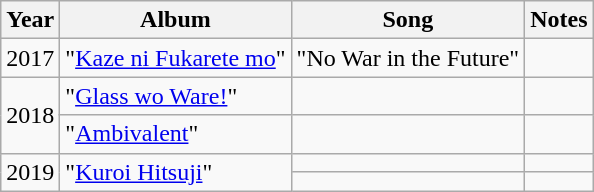<table class="wikitable">
<tr>
<th>Year</th>
<th>Album</th>
<th>Song</th>
<th>Notes</th>
</tr>
<tr>
<td rowspan="1">2017</td>
<td rowspan="1">"<a href='#'>Kaze ni Fukarete mo</a>"</td>
<td>"No War in the Future"</td>
<td></td>
</tr>
<tr>
<td rowspan="2">2018</td>
<td rowspan="1">"<a href='#'>Glass wo Ware!</a>"</td>
<td></td>
<td></td>
</tr>
<tr>
<td rowspan="1">"<a href='#'>Ambivalent</a>"</td>
<td></td>
<td></td>
</tr>
<tr>
<td rowspan="2">2019</td>
<td rowspan="2">"<a href='#'>Kuroi Hitsuji</a>"</td>
<td></td>
<td></td>
</tr>
<tr>
<td></td>
<td></td>
</tr>
</table>
